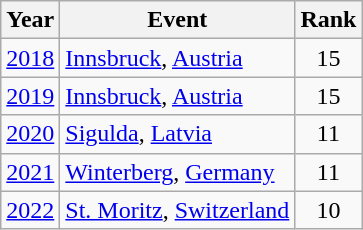<table class="wikitable sortable" style="text-align:center;">
<tr>
<th>Year</th>
<th>Event</th>
<th>Rank</th>
</tr>
<tr>
<td><a href='#'>2018</a></td>
<td style="text-align:left;"> <a href='#'>Innsbruck</a>, <a href='#'>Austria</a></td>
<td>15</td>
</tr>
<tr>
<td><a href='#'>2019</a></td>
<td style="text-align:left;"> <a href='#'>Innsbruck</a>, <a href='#'>Austria</a></td>
<td>15</td>
</tr>
<tr>
<td><a href='#'>2020</a></td>
<td style="text-align:left;"> <a href='#'>Sigulda</a>, <a href='#'>Latvia</a></td>
<td>11</td>
</tr>
<tr>
<td><a href='#'>2021</a></td>
<td style="text-align:left;"> <a href='#'>Winterberg</a>, <a href='#'>Germany</a></td>
<td>11</td>
</tr>
<tr>
<td><a href='#'>2022</a></td>
<td style="text-align:left;"> <a href='#'>St. Moritz</a>, <a href='#'>Switzerland</a></td>
<td>10</td>
</tr>
</table>
